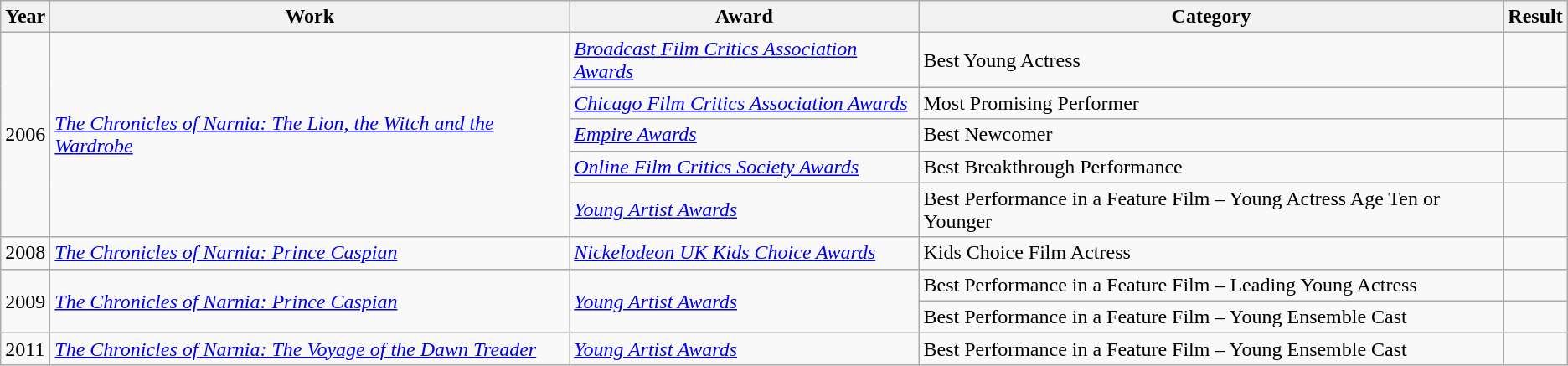<table class="wikitable sortable">
<tr>
<th>Year</th>
<th>Work</th>
<th>Award</th>
<th>Category</th>
<th>Result</th>
</tr>
<tr>
<td rowspan="5">2006</td>
<td rowspan="5"><em><a href='#'>The Chronicles of Narnia: The Lion, the Witch and the Wardrobe</a></em></td>
<td><em><a href='#'>Broadcast Film Critics Association Awards</a></em></td>
<td>Best Young Actress</td>
<td></td>
</tr>
<tr>
<td><em><a href='#'>Chicago Film Critics Association Awards</a></em></td>
<td>Most Promising Performer</td>
<td></td>
</tr>
<tr>
<td><em><a href='#'>Empire Awards</a></em></td>
<td>Best Newcomer</td>
<td></td>
</tr>
<tr>
<td><em><a href='#'>Online Film Critics Society Awards</a></em></td>
<td>Best Breakthrough Performance</td>
<td></td>
</tr>
<tr>
<td><em><a href='#'>Young Artist Awards</a></em></td>
<td>Best Performance in a Feature Film – Young Actress Age Ten or Younger</td>
<td></td>
</tr>
<tr>
<td>2008</td>
<td><em><a href='#'>The Chronicles of Narnia: Prince Caspian</a></em></td>
<td><em><a href='#'>Nickelodeon UK Kids Choice Awards</a></em></td>
<td>Kids Choice Film Actress</td>
<td></td>
</tr>
<tr>
<td rowspan="2">2009</td>
<td rowspan="2"><em><a href='#'>The Chronicles of Narnia: Prince Caspian</a></em></td>
<td rowspan="2"><em><a href='#'>Young Artist Awards</a></em></td>
<td>Best Performance in a Feature Film – Leading Young Actress</td>
<td></td>
</tr>
<tr>
<td>Best Performance in a Feature Film – Young Ensemble Cast</td>
<td></td>
</tr>
<tr>
<td>2011</td>
<td><em><a href='#'>The Chronicles of Narnia: The Voyage of the Dawn Treader</a></em></td>
<td><a href='#'><em>Young Artist Awards</em></a></td>
<td>Best Performance in a Feature Film – Young Ensemble Cast</td>
<td></td>
</tr>
</table>
